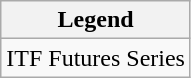<table class="wikitable">
<tr>
<th>Legend</th>
</tr>
<tr>
<td>ITF Futures Series</td>
</tr>
</table>
